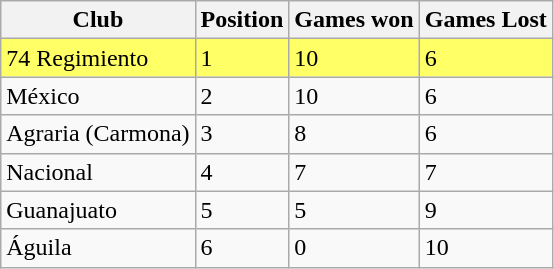<table class="wikitable">
<tr>
<th>Club</th>
<th>Position</th>
<th>Games won</th>
<th>Games Lost</th>
</tr>
<tr style="background:#ff6;">
<td>74 Regimiento</td>
<td>1</td>
<td>10</td>
<td>6</td>
</tr>
<tr>
<td>México</td>
<td>2</td>
<td>10</td>
<td>6</td>
</tr>
<tr>
<td>Agraria (Carmona)</td>
<td>3</td>
<td>8</td>
<td>6</td>
</tr>
<tr>
<td>Nacional</td>
<td>4</td>
<td>7</td>
<td>7</td>
</tr>
<tr>
<td>Guanajuato</td>
<td>5</td>
<td>5</td>
<td>9</td>
</tr>
<tr>
<td>Águila</td>
<td>6</td>
<td>0</td>
<td>10</td>
</tr>
</table>
